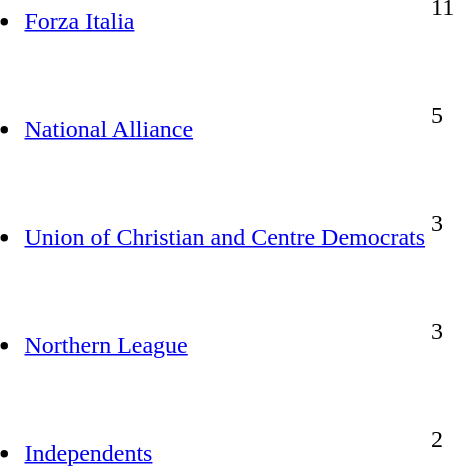<table>
<tr>
<td><br><ul><li><a href='#'>Forza Italia</a></li></ul></td>
<td><div>11</div></td>
</tr>
<tr>
<td><br><ul><li><a href='#'>National Alliance</a></li></ul></td>
<td><div>5</div></td>
</tr>
<tr>
<td><br><ul><li><a href='#'>Union of Christian and Centre Democrats</a></li></ul></td>
<td><div>3</div></td>
</tr>
<tr>
<td><br><ul><li><a href='#'>Northern League</a></li></ul></td>
<td><div>3</div></td>
</tr>
<tr>
<td><br><ul><li><a href='#'>Independents</a></li></ul></td>
<td><div>2</div></td>
</tr>
</table>
